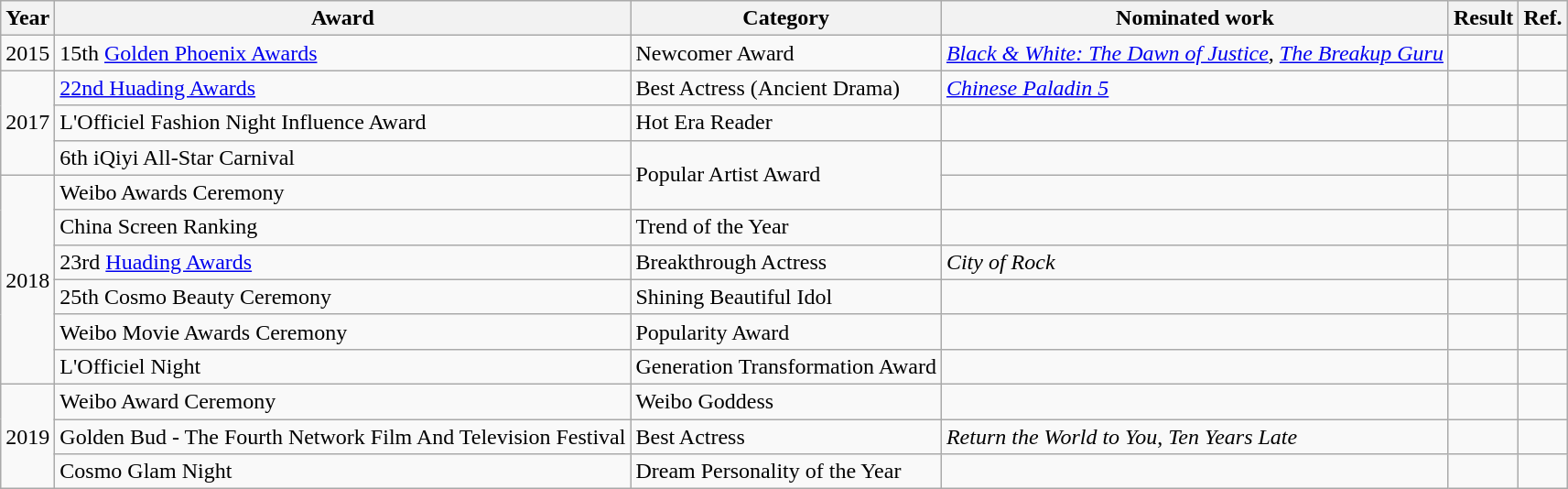<table class="wikitable">
<tr>
<th>Year</th>
<th>Award</th>
<th>Category</th>
<th>Nominated work</th>
<th>Result</th>
<th>Ref.</th>
</tr>
<tr>
<td>2015</td>
<td>15th <a href='#'>Golden Phoenix Awards</a></td>
<td>Newcomer Award</td>
<td><em><a href='#'>Black & White: The Dawn of Justice</a></em>, <em><a href='#'>The Breakup Guru</a></em></td>
<td></td>
<td></td>
</tr>
<tr>
<td rowspan=3>2017</td>
<td><a href='#'>22nd Huading Awards</a></td>
<td>Best Actress (Ancient Drama)</td>
<td><em><a href='#'>Chinese Paladin 5</a></em></td>
<td></td>
<td></td>
</tr>
<tr>
<td>L'Officiel Fashion Night Influence Award</td>
<td>Hot Era Reader</td>
<td></td>
<td></td>
<td></td>
</tr>
<tr>
<td>6th iQiyi All-Star Carnival</td>
<td rowspan=2>Popular Artist Award</td>
<td></td>
<td></td>
<td></td>
</tr>
<tr>
<td rowspan=6>2018</td>
<td>Weibo Awards Ceremony</td>
<td></td>
<td></td>
<td></td>
</tr>
<tr>
<td>China Screen Ranking</td>
<td>Trend of the Year</td>
<td></td>
<td></td>
<td></td>
</tr>
<tr>
<td>23rd <a href='#'>Huading Awards</a></td>
<td>Breakthrough Actress</td>
<td><em>City of Rock</em></td>
<td></td>
<td></td>
</tr>
<tr>
<td>25th Cosmo Beauty Ceremony</td>
<td>Shining Beautiful Idol</td>
<td></td>
<td></td>
<td></td>
</tr>
<tr>
<td>Weibo Movie Awards Ceremony</td>
<td>Popularity Award</td>
<td></td>
<td></td>
<td></td>
</tr>
<tr>
<td>L'Officiel Night</td>
<td>Generation Transformation Award</td>
<td></td>
<td></td>
<td></td>
</tr>
<tr>
<td rowspan=3>2019</td>
<td>Weibo Award Ceremony</td>
<td>Weibo Goddess</td>
<td></td>
<td></td>
<td></td>
</tr>
<tr>
<td>Golden Bud - The Fourth Network Film And Television Festival</td>
<td>Best Actress</td>
<td><em>Return the World to You</em>, <em>Ten Years Late</em></td>
<td></td>
<td></td>
</tr>
<tr>
<td>Cosmo Glam Night</td>
<td>Dream Personality of the Year</td>
<td></td>
<td></td>
<td></td>
</tr>
</table>
